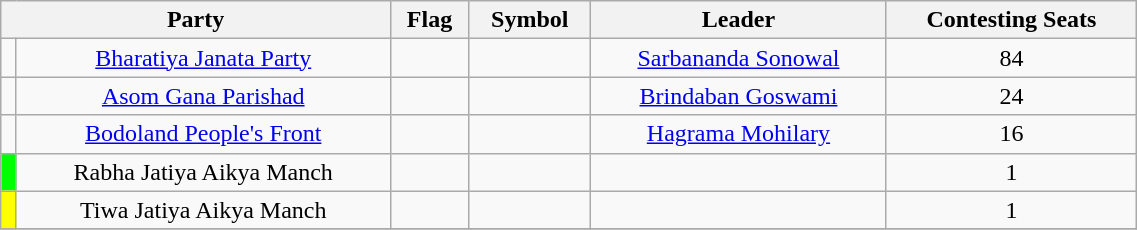<table class="wikitable" width="60%" style="text-align:center">
<tr>
<th colspan="2">Party</th>
<th>Flag</th>
<th>Symbol</th>
<th>Leader</th>
<th>Contesting Seats</th>
</tr>
<tr>
<td></td>
<td><a href='#'>Bharatiya Janata Party</a></td>
<td></td>
<td></td>
<td><a href='#'>Sarbananda Sonowal</a></td>
<td>84</td>
</tr>
<tr>
<td></td>
<td><a href='#'>Asom Gana Parishad</a></td>
<td></td>
<td></td>
<td><a href='#'>Brindaban Goswami</a></td>
<td>24</td>
</tr>
<tr>
<td></td>
<td><a href='#'>Bodoland People's Front</a></td>
<td></td>
<td></td>
<td><a href='#'>Hagrama Mohilary</a></td>
<td>16</td>
</tr>
<tr>
<td style="background-color: lime;"></td>
<td>Rabha Jatiya Aikya Manch</td>
<td></td>
<td></td>
<td></td>
<td>1</td>
</tr>
<tr>
<td style="background-color: yellow;"></td>
<td>Tiwa Jatiya Aikya Manch</td>
<td></td>
<td></td>
<td></td>
<td>1</td>
</tr>
<tr>
</tr>
</table>
